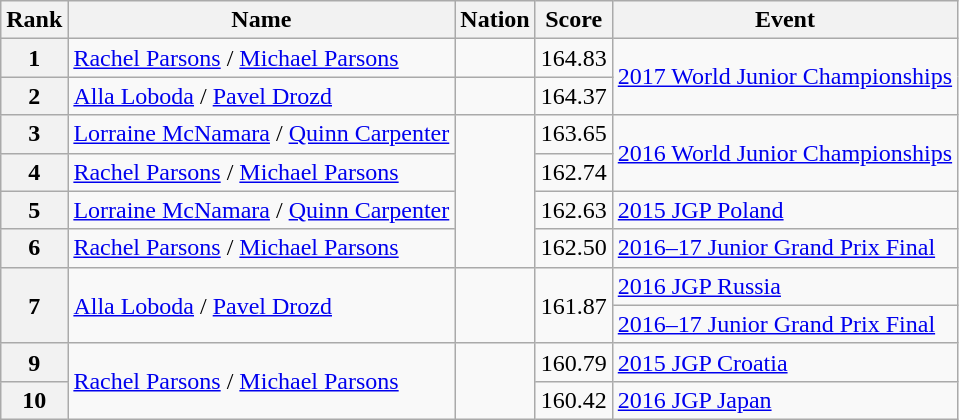<table class="wikitable sortable">
<tr>
<th>Rank</th>
<th>Name</th>
<th>Nation</th>
<th>Score</th>
<th>Event</th>
</tr>
<tr>
<th>1</th>
<td><a href='#'>Rachel Parsons</a> / <a href='#'>Michael Parsons</a></td>
<td></td>
<td style="text-align:center;">164.83</td>
<td rowspan="2"><a href='#'>2017 World Junior Championships</a></td>
</tr>
<tr>
<th>2</th>
<td><a href='#'>Alla Loboda</a> / <a href='#'>Pavel Drozd</a></td>
<td></td>
<td style="text-align:center;">164.37</td>
</tr>
<tr>
<th>3</th>
<td><a href='#'>Lorraine McNamara</a> / <a href='#'>Quinn Carpenter</a></td>
<td rowspan="4"></td>
<td style="text-align:center;">163.65</td>
<td rowspan="2"><a href='#'>2016 World Junior Championships</a></td>
</tr>
<tr>
<th>4</th>
<td><a href='#'>Rachel Parsons</a> / <a href='#'>Michael Parsons</a></td>
<td style="text-align:center;">162.74</td>
</tr>
<tr>
<th>5</th>
<td><a href='#'>Lorraine McNamara</a> / <a href='#'>Quinn Carpenter</a></td>
<td style="text-align:center;">162.63</td>
<td><a href='#'>2015 JGP Poland</a></td>
</tr>
<tr>
<th>6</th>
<td><a href='#'>Rachel Parsons</a> / <a href='#'>Michael Parsons</a></td>
<td style="text-align:center;">162.50</td>
<td><a href='#'>2016–17 Junior Grand Prix Final</a></td>
</tr>
<tr>
<th rowspan=2>7</th>
<td rowspan="2"><a href='#'>Alla Loboda</a> / <a href='#'>Pavel Drozd</a></td>
<td rowspan="2"></td>
<td rowspan="2" style="text-align:center;">161.87</td>
<td><a href='#'>2016 JGP Russia</a></td>
</tr>
<tr>
<td><a href='#'>2016–17 Junior Grand Prix Final</a></td>
</tr>
<tr>
<th>9</th>
<td rowspan="2"><a href='#'>Rachel Parsons</a> / <a href='#'>Michael Parsons</a></td>
<td rowspan="2"></td>
<td style="text-align:center;">160.79</td>
<td><a href='#'>2015 JGP Croatia</a></td>
</tr>
<tr>
<th>10</th>
<td style="text-align:center;">160.42</td>
<td><a href='#'>2016 JGP Japan</a></td>
</tr>
</table>
